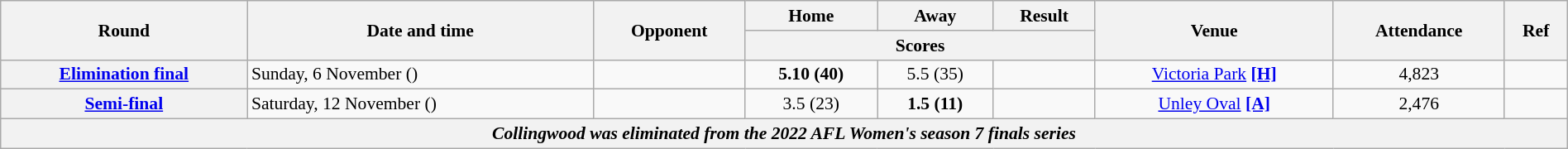<table class="wikitable plainrowheaders" style="font-size:90%; width:100%; text-align:center;">
<tr>
<th scope="col" rowspan="2">Round</th>
<th scope="col" rowspan="2">Date and time</th>
<th scope="col" rowspan="2">Opponent</th>
<th scope="col">Home</th>
<th scope="col">Away</th>
<th scope="col">Result</th>
<th scope="col" rowspan="2">Venue</th>
<th scope="col" rowspan="2">Attendance</th>
<th scope="col" rowspan="2">Ref</th>
</tr>
<tr>
<th scope="col" colspan="3">Scores</th>
</tr>
<tr>
<th scope="row" style="text-align: center;"><a href='#'>Elimination final</a></th>
<td align=left>Sunday, 6 November ()</td>
<td align=left></td>
<td><strong>5.10 (40) </strong></td>
<td>5.5 (35)</td>
<td></td>
<td><a href='#'>Victoria Park</a> <a href='#'><strong>[H]</strong></a></td>
<td>4,823</td>
<td></td>
</tr>
<tr>
<th scope="row" style="text-align: center;"><a href='#'>Semi-final</a></th>
<td align=left>Saturday, 12 November ()</td>
<td align=left></td>
<td>3.5 (23)</td>
<td><strong>1.5 (11)</strong></td>
<td></td>
<td><a href='#'>Unley Oval</a> <a href='#'><strong>[A]</strong></a></td>
<td>2,476</td>
<td></td>
</tr>
<tr>
<th colspan=9><span><em>Collingwood was eliminated from the 2022 AFL Women's season 7 finals series</em></span></th>
</tr>
</table>
